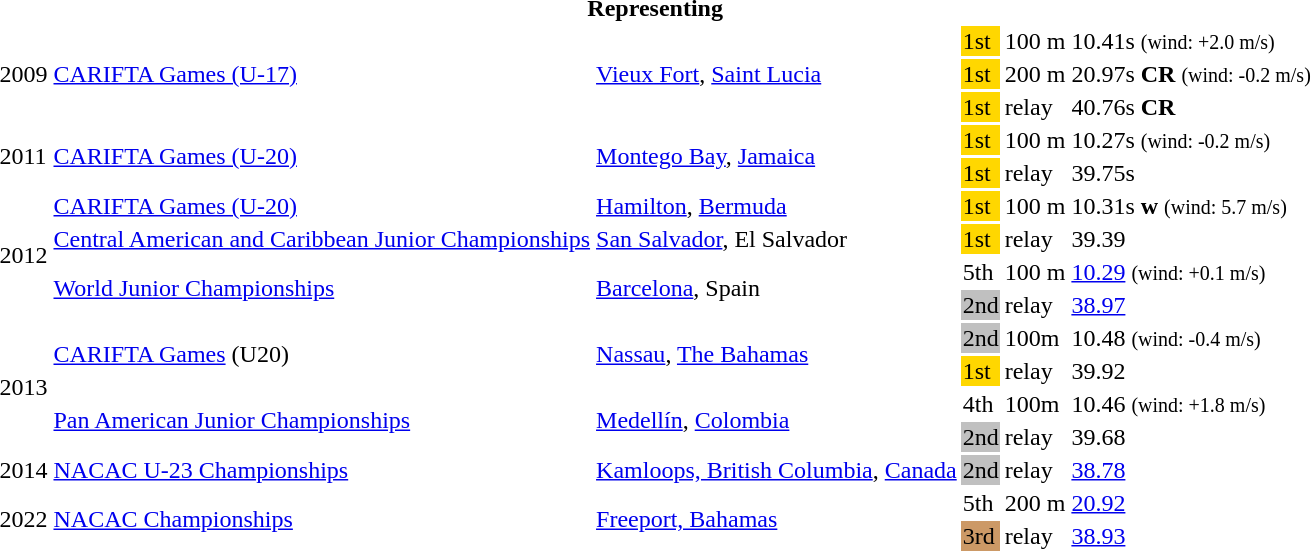<table>
<tr>
<th colspan="6">Representing </th>
</tr>
<tr>
<td rowspan = "3">2009</td>
<td rowspan = "3"><a href='#'>CARIFTA Games (U-17)</a></td>
<td rowspan = "3"><a href='#'>Vieux Fort</a>, <a href='#'>Saint Lucia</a></td>
<td bgcolor=gold>1st</td>
<td>100 m</td>
<td>10.41s <small>(wind: +2.0 m/s)</small></td>
</tr>
<tr>
<td bgcolor=gold>1st</td>
<td>200 m</td>
<td>20.97s <strong>CR</strong> <small>(wind: -0.2 m/s)</small></td>
</tr>
<tr>
<td bgcolor=gold>1st</td>
<td> relay</td>
<td>40.76s <strong>CR</strong></td>
</tr>
<tr>
<td rowspan = "2">2011</td>
<td rowspan = "2"><a href='#'>CARIFTA Games (U-20)</a></td>
<td rowspan = "2"><a href='#'>Montego Bay</a>, <a href='#'>Jamaica</a></td>
<td bgcolor=gold>1st</td>
<td>100 m</td>
<td>10.27s <small>(wind: -0.2 m/s)</small></td>
</tr>
<tr>
<td bgcolor=gold>1st</td>
<td> relay</td>
<td>39.75s</td>
</tr>
<tr>
<td rowspan=4>2012</td>
<td><a href='#'>CARIFTA Games (U-20)</a></td>
<td><a href='#'>Hamilton</a>, <a href='#'>Bermuda</a></td>
<td bgcolor=gold>1st</td>
<td>100 m</td>
<td>10.31s <strong>w</strong> <small>(wind: 5.7 m/s)</small></td>
</tr>
<tr>
<td><a href='#'>Central American and Caribbean Junior Championships</a></td>
<td><a href='#'>San Salvador</a>, El Salvador</td>
<td bgcolor=gold>1st</td>
<td> relay</td>
<td>39.39</td>
</tr>
<tr>
<td rowspan=2><a href='#'>World Junior Championships</a></td>
<td rowspan=2><a href='#'>Barcelona</a>, Spain</td>
<td>5th</td>
<td>100 m</td>
<td><a href='#'>10.29</a> <small>(wind: +0.1 m/s)</small></td>
</tr>
<tr>
<td bgcolor=silver>2nd</td>
<td> relay</td>
<td><a href='#'>38.97</a></td>
</tr>
<tr>
<td rowspan=4>2013</td>
<td rowspan=2><a href='#'>CARIFTA Games</a> (U20)</td>
<td rowspan=2><a href='#'>Nassau</a>, <a href='#'>The Bahamas</a></td>
<td bgcolor=silver>2nd</td>
<td>100m</td>
<td>10.48 <small>(wind: -0.4 m/s)</small></td>
</tr>
<tr>
<td bgcolor=gold>1st</td>
<td> relay</td>
<td>39.92</td>
</tr>
<tr>
<td rowspan=2><a href='#'>Pan American Junior Championships</a></td>
<td rowspan=2><a href='#'>Medellín</a>, <a href='#'>Colombia</a></td>
<td>4th</td>
<td>100m</td>
<td>10.46 <small>(wind: +1.8 m/s)</small></td>
</tr>
<tr>
<td bgcolor=silver>2nd</td>
<td> relay</td>
<td>39.68</td>
</tr>
<tr>
<td>2014</td>
<td><a href='#'>NACAC U-23 Championships</a></td>
<td><a href='#'>Kamloops, British Columbia</a>, <a href='#'>Canada</a></td>
<td bgcolor=silver>2nd</td>
<td> relay</td>
<td><a href='#'>38.78</a></td>
</tr>
<tr>
<td rowspan=2>2022</td>
<td rowspan=2><a href='#'>NACAC Championships</a></td>
<td rowspan=2><a href='#'>Freeport, Bahamas</a></td>
<td>5th</td>
<td>200 m</td>
<td><a href='#'>20.92</a></td>
</tr>
<tr>
<td bgcolor=cc9966>3rd</td>
<td> relay</td>
<td><a href='#'>38.93</a></td>
</tr>
</table>
